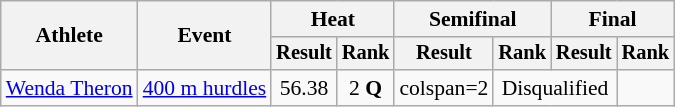<table class=wikitable style=font-size:90%>
<tr>
<th rowspan=2>Athlete</th>
<th rowspan=2>Event</th>
<th colspan=2>Heat</th>
<th colspan=2>Semifinal</th>
<th colspan=2>Final</th>
</tr>
<tr style=font-size:95%>
<th>Result</th>
<th>Rank</th>
<th>Result</th>
<th>Rank</th>
<th>Result</th>
<th>Rank</th>
</tr>
<tr align=center>
<td align=left><a href='#'>Wenda Theron</a></td>
<td align=left><a href='#'>400 m hurdles</a></td>
<td>56.38</td>
<td>2 <strong>Q</strong></td>
<td>colspan=2 </td>
<td colspan=2>Disqualified</td>
</tr>
</table>
